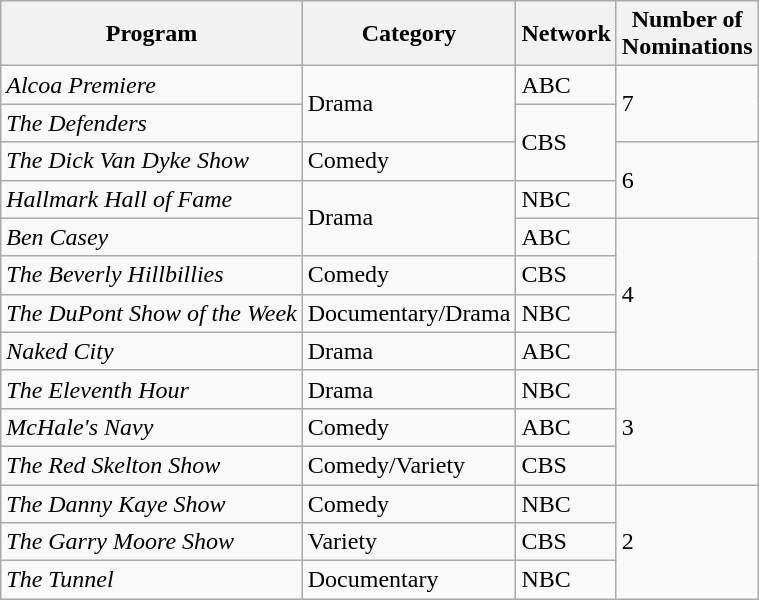<table class="wikitable">
<tr>
<th>Program</th>
<th>Category</th>
<th>Network</th>
<th>Number of<br>Nominations</th>
</tr>
<tr>
<td><em>Alcoa Premiere</em></td>
<td rowspan="2">Drama</td>
<td>ABC</td>
<td rowspan="2">7</td>
</tr>
<tr>
<td><em>The Defenders</em></td>
<td rowspan="2">CBS</td>
</tr>
<tr>
<td><em>The Dick Van Dyke Show</em></td>
<td>Comedy</td>
<td rowspan="2">6</td>
</tr>
<tr>
<td><em>Hallmark Hall of Fame</em></td>
<td rowspan="2">Drama</td>
<td>NBC</td>
</tr>
<tr>
<td><em>Ben Casey</em></td>
<td>ABC</td>
<td rowspan="4">4</td>
</tr>
<tr>
<td><em>The Beverly Hillbillies</em></td>
<td>Comedy</td>
<td>CBS</td>
</tr>
<tr>
<td><em>The DuPont Show of the Week</em></td>
<td>Documentary/Drama</td>
<td>NBC</td>
</tr>
<tr>
<td><em>Naked City</em></td>
<td>Drama</td>
<td>ABC</td>
</tr>
<tr>
<td><em>The Eleventh Hour</em></td>
<td>Drama</td>
<td>NBC</td>
<td rowspan="3">3</td>
</tr>
<tr>
<td><em>McHale's Navy</em></td>
<td>Comedy</td>
<td>ABC</td>
</tr>
<tr>
<td><em>The Red Skelton Show</em></td>
<td>Comedy/Variety</td>
<td>CBS</td>
</tr>
<tr>
<td><em>The Danny Kaye Show</em></td>
<td>Comedy</td>
<td>NBC</td>
<td rowspan="3">2</td>
</tr>
<tr>
<td><em>The Garry Moore Show</em></td>
<td>Variety</td>
<td>CBS</td>
</tr>
<tr>
<td><em>The Tunnel</em></td>
<td>Documentary</td>
<td>NBC</td>
</tr>
</table>
